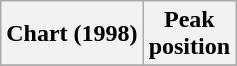<table class="wikitable plainrowheaders sortable" style="text-align:center;">
<tr>
<th scope="col">Chart (1998)</th>
<th scope="col">Peak<br>position</th>
</tr>
<tr>
</tr>
</table>
